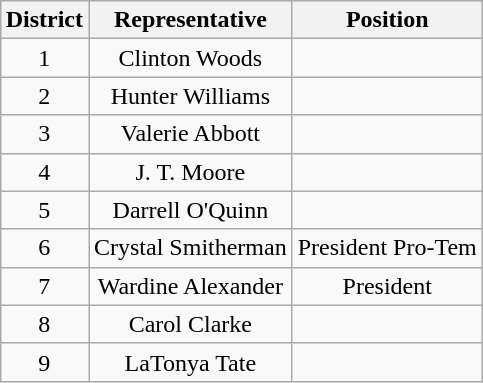<table class="wikitable" style="float:right; text-align:center;">
<tr>
<th>District</th>
<th>Representative</th>
<th>Position</th>
</tr>
<tr>
<td>1</td>
<td>Clinton Woods</td>
<td></td>
</tr>
<tr>
<td>2</td>
<td>Hunter Williams</td>
<td></td>
</tr>
<tr>
<td>3</td>
<td>Valerie Abbott</td>
<td></td>
</tr>
<tr>
<td>4</td>
<td>J. T. Moore</td>
<td></td>
</tr>
<tr>
<td>5</td>
<td>Darrell O'Quinn</td>
<td></td>
</tr>
<tr>
<td>6</td>
<td>Crystal Smitherman</td>
<td>President Pro-Tem</td>
</tr>
<tr>
<td>7</td>
<td>Wardine Alexander</td>
<td>President</td>
</tr>
<tr>
<td>8</td>
<td>Carol Clarke</td>
<td></td>
</tr>
<tr>
<td>9</td>
<td>LaTonya Tate</td>
<td></td>
</tr>
</table>
